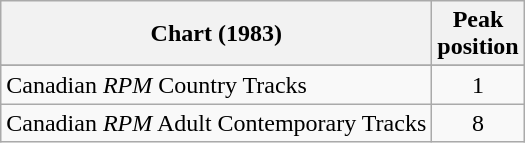<table class="wikitable sortable">
<tr>
<th align="left">Chart (1983)</th>
<th align="center">Peak<br>position</th>
</tr>
<tr>
</tr>
<tr>
</tr>
<tr>
</tr>
<tr>
<td align="left">Canadian <em>RPM</em> Country Tracks</td>
<td align="center">1</td>
</tr>
<tr>
<td align="left">Canadian <em>RPM</em> Adult Contemporary Tracks</td>
<td align="center">8</td>
</tr>
</table>
